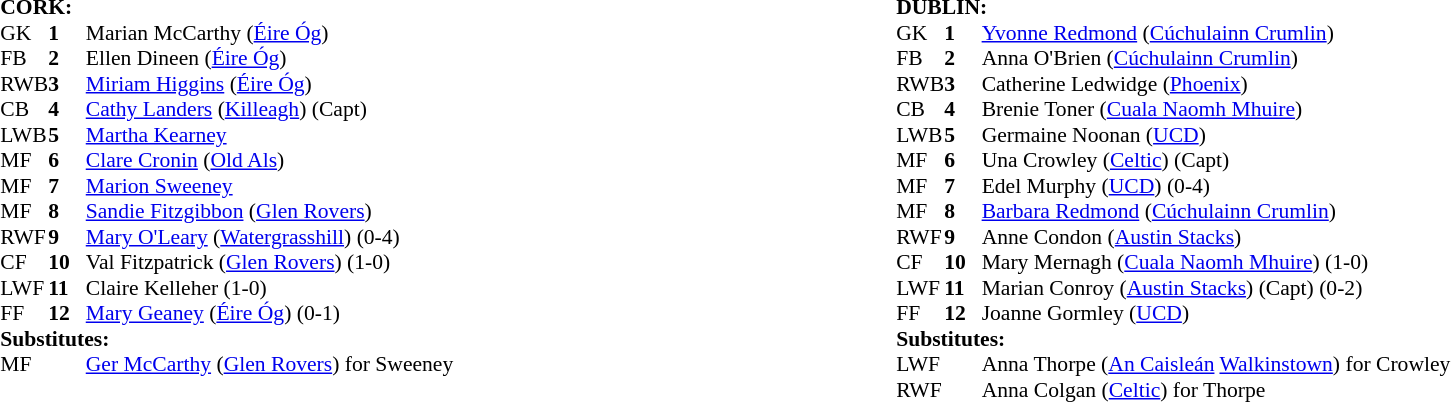<table width="100%">
<tr>
<td valign="top" width="50%"><br><table style="font-size: 90%" cellspacing="0" cellpadding="0" align=center>
<tr>
<td colspan="4"><strong>CORK:</strong></td>
</tr>
<tr>
<th width="25"></th>
<th width="25"></th>
</tr>
<tr>
<td>GK</td>
<td><strong>1</strong></td>
<td>Marian McCarthy (<a href='#'>Éire Óg</a>)</td>
</tr>
<tr>
<td>FB</td>
<td><strong>2</strong></td>
<td>Ellen Dineen (<a href='#'>Éire Óg</a>)</td>
</tr>
<tr>
<td>RWB</td>
<td><strong>3</strong></td>
<td><a href='#'>Miriam Higgins</a> (<a href='#'>Éire Óg</a>)</td>
</tr>
<tr>
<td>CB</td>
<td><strong>4</strong></td>
<td><a href='#'>Cathy Landers</a> (<a href='#'>Killeagh</a>) (Capt)</td>
</tr>
<tr>
<td>LWB</td>
<td><strong>5</strong></td>
<td><a href='#'>Martha Kearney</a></td>
</tr>
<tr>
<td>MF</td>
<td><strong>6</strong></td>
<td><a href='#'>Clare Cronin</a> (<a href='#'>Old Als</a>)</td>
</tr>
<tr>
<td>MF</td>
<td><strong>7</strong></td>
<td><a href='#'>Marion Sweeney</a> </td>
</tr>
<tr>
<td>MF</td>
<td><strong>8</strong></td>
<td><a href='#'>Sandie Fitzgibbon</a> (<a href='#'>Glen Rovers</a>)</td>
</tr>
<tr>
<td>RWF</td>
<td><strong>9</strong></td>
<td><a href='#'>Mary O'Leary</a> (<a href='#'>Watergrasshill</a>) (0-4)</td>
</tr>
<tr>
<td>CF</td>
<td><strong>10</strong></td>
<td>Val Fitzpatrick (<a href='#'>Glen Rovers</a>) (1-0)</td>
</tr>
<tr>
<td>LWF</td>
<td><strong>11</strong></td>
<td>Claire Kelleher (1-0)</td>
</tr>
<tr>
<td>FF</td>
<td><strong>12</strong></td>
<td><a href='#'>Mary Geaney</a> (<a href='#'>Éire Óg</a>) (0-1)</td>
</tr>
<tr>
<td colspan=4><strong>Substitutes:</strong></td>
</tr>
<tr>
<td>MF</td>
<td></td>
<td><a href='#'>Ger McCarthy</a> (<a href='#'>Glen Rovers</a>) for Sweeney </td>
</tr>
<tr>
</tr>
</table>
</td>
<td valign="top" width="50%"><br><table style="font-size: 90%" cellspacing="0" cellpadding="0" align=center>
<tr>
<td colspan="4"><strong>DUBLIN:</strong></td>
</tr>
<tr>
<th width="25"></th>
<th width="25"></th>
</tr>
<tr>
<td>GK</td>
<td><strong>1</strong></td>
<td><a href='#'>Yvonne Redmond</a> (<a href='#'>Cúchulainn Crumlin</a>)</td>
</tr>
<tr>
<td>FB</td>
<td><strong>2</strong></td>
<td>Anna O'Brien (<a href='#'>Cúchulainn Crumlin</a>)</td>
</tr>
<tr>
<td>RWB</td>
<td><strong>3</strong></td>
<td>Catherine Ledwidge (<a href='#'>Phoenix</a>)</td>
</tr>
<tr>
<td>CB</td>
<td><strong>4</strong></td>
<td>Brenie Toner (<a href='#'>Cuala Naomh Mhuire</a>)</td>
</tr>
<tr>
<td>LWB</td>
<td><strong>5</strong></td>
<td>Germaine Noonan (<a href='#'>UCD</a>)</td>
</tr>
<tr>
<td>MF</td>
<td><strong>6</strong></td>
<td>Una Crowley (<a href='#'>Celtic</a>) (Capt) </td>
</tr>
<tr>
<td>MF</td>
<td><strong>7</strong></td>
<td>Edel Murphy (<a href='#'>UCD</a>) (0-4)</td>
</tr>
<tr>
<td>MF</td>
<td><strong>8</strong></td>
<td><a href='#'>Barbara Redmond</a> (<a href='#'>Cúchulainn Crumlin</a>)</td>
</tr>
<tr>
<td>RWF</td>
<td><strong>9</strong></td>
<td>Anne Condon (<a href='#'>Austin Stacks</a>)</td>
</tr>
<tr>
<td>CF</td>
<td><strong>10</strong></td>
<td>Mary Mernagh (<a href='#'>Cuala Naomh Mhuire</a>) (1-0)</td>
</tr>
<tr>
<td>LWF</td>
<td><strong>11</strong></td>
<td>Marian Conroy (<a href='#'>Austin Stacks</a>) (Capt) (0-2)</td>
</tr>
<tr>
<td>FF</td>
<td><strong>12</strong></td>
<td>Joanne Gormley (<a href='#'>UCD</a>)</td>
</tr>
<tr>
<td colspan=4><strong>Substitutes:</strong></td>
</tr>
<tr>
<td>LWF</td>
<td></td>
<td>Anna Thorpe (<a href='#'>An Caisleán</a> <a href='#'>Walkinstown</a>) for Crowley  </td>
</tr>
<tr>
<td>RWF</td>
<td></td>
<td>Anna Colgan (<a href='#'>Celtic</a>) for Thorpe </td>
</tr>
<tr>
</tr>
</table>
</td>
</tr>
</table>
